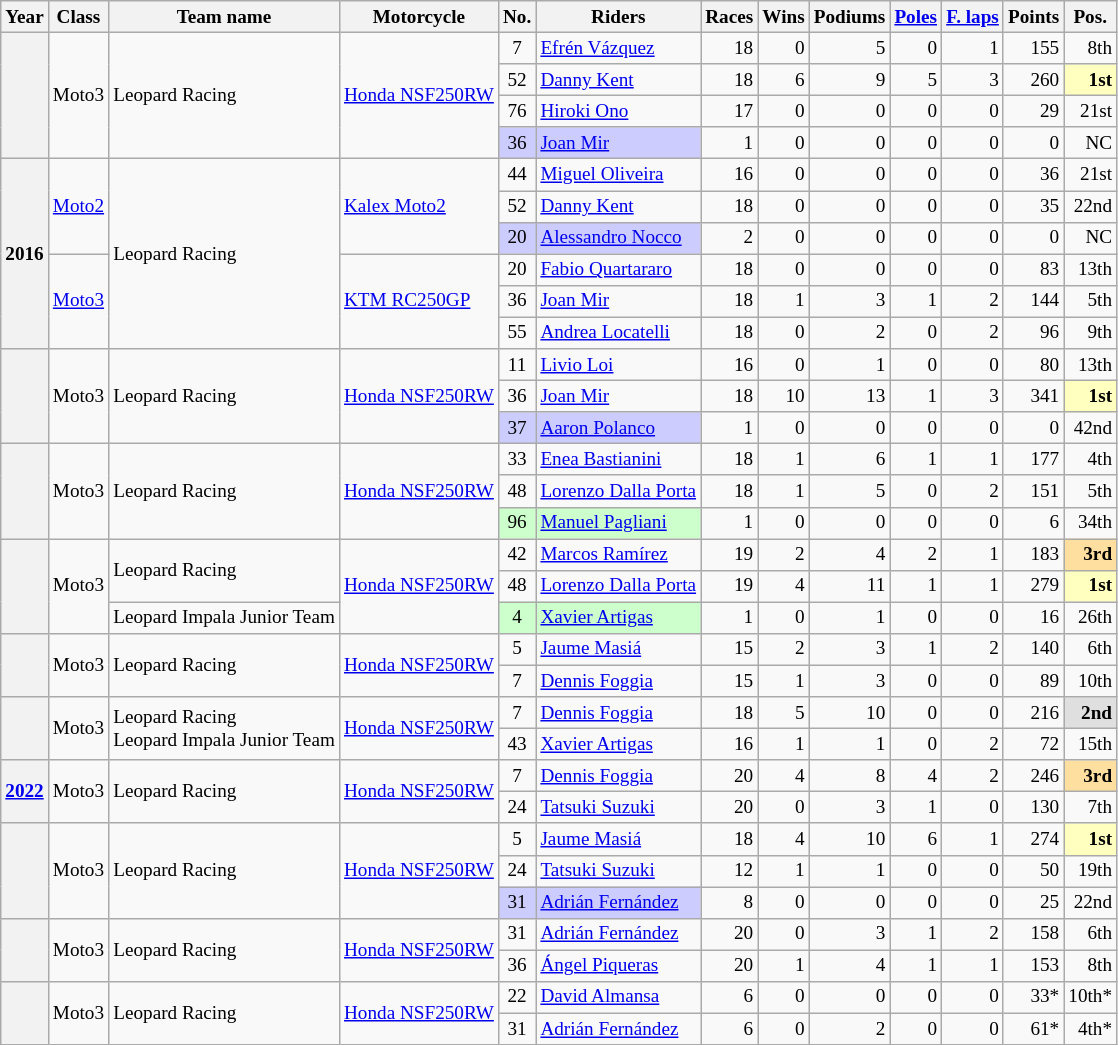<table class="wikitable" style="text-align:right; font-size:80%;">
<tr>
<th scope="col">Year</th>
<th scope="col">Class</th>
<th scope="col">Team name</th>
<th scope="col">Motorcycle</th>
<th scope="col">No.</th>
<th scope="col">Riders</th>
<th scope="col">Races</th>
<th scope="col">Wins</th>
<th scope="col">Podiums</th>
<th scope="col"><a href='#'>Poles</a></th>
<th scope="col"><a href='#'>F. laps</a></th>
<th scope="col">Points</th>
<th scope="col">Pos.</th>
</tr>
<tr>
<th scope="row" rowspan="4"></th>
<td style="text-align:left;" rowspan="4">Moto3</td>
<td style="text-align:left;" rowspan="4">Leopard Racing</td>
<td style="text-align:left;" rowspan="4"><a href='#'>Honda NSF250RW</a></td>
<td style="text-align:center;">7</td>
<td style="text-align:left;"> <a href='#'>Efrén Vázquez</a></td>
<td>18</td>
<td>0</td>
<td>5</td>
<td>0</td>
<td>1</td>
<td>155</td>
<td>8th</td>
</tr>
<tr>
<td style="text-align:center;">52</td>
<td style="text-align:left;"> <a href='#'>Danny Kent</a></td>
<td>18</td>
<td>6</td>
<td>9</td>
<td>5</td>
<td>3</td>
<td>260</td>
<td style="background:#FFFFBF;"><strong>1st</strong></td>
</tr>
<tr>
<td style="text-align:center;">76</td>
<td style="text-align:left;"> <a href='#'>Hiroki Ono</a></td>
<td>17</td>
<td>0</td>
<td>0</td>
<td>0</td>
<td>0</td>
<td>29</td>
<td>21st</td>
</tr>
<tr>
<td style="background:#ccccff; text-align:center;">36</td>
<td style="background:#ccccff; text-align:left;"> <a href='#'>Joan Mir</a></td>
<td>1</td>
<td>0</td>
<td>0</td>
<td>0</td>
<td>0</td>
<td>0</td>
<td>NC</td>
</tr>
<tr>
<th scope="row" rowspan="6">2016</th>
<td style="text-align:left;" rowspan="3"><a href='#'>Moto2</a></td>
<td style="text-align:left;" rowspan="6">Leopard Racing</td>
<td style="text-align:left;" rowspan="3"><a href='#'>Kalex Moto2</a></td>
<td style="text-align:center;">44</td>
<td style="text-align:left;"> <a href='#'>Miguel Oliveira</a></td>
<td>16</td>
<td>0</td>
<td>0</td>
<td>0</td>
<td>0</td>
<td>36</td>
<td>21st</td>
</tr>
<tr>
<td style="text-align:center;">52</td>
<td style="text-align:left;"> <a href='#'>Danny Kent</a></td>
<td>18</td>
<td>0</td>
<td>0</td>
<td>0</td>
<td>0</td>
<td>35</td>
<td>22nd</td>
</tr>
<tr>
<td style="background:#ccccff; text-align:center;">20</td>
<td style="background:#ccccff; text-align:left;"> <a href='#'>Alessandro Nocco</a></td>
<td>2</td>
<td>0</td>
<td>0</td>
<td>0</td>
<td>0</td>
<td>0</td>
<td>NC</td>
</tr>
<tr>
<td style="text-align:left;" rowspan="3"><a href='#'>Moto3</a></td>
<td style="text-align:left;" rowspan="3"><a href='#'>KTM RC250GP</a></td>
<td style="text-align:center;">20</td>
<td style="text-align:left;"> <a href='#'>Fabio Quartararo</a></td>
<td>18</td>
<td>0</td>
<td>0</td>
<td>0</td>
<td>0</td>
<td>83</td>
<td>13th</td>
</tr>
<tr>
<td style="text-align:center;">36</td>
<td style="text-align:left;"> <a href='#'>Joan Mir</a></td>
<td>18</td>
<td>1</td>
<td>3</td>
<td>1</td>
<td>2</td>
<td>144</td>
<td>5th</td>
</tr>
<tr>
<td style="text-align:center;">55</td>
<td style="text-align:left;"> <a href='#'>Andrea Locatelli</a></td>
<td>18</td>
<td>0</td>
<td>2</td>
<td>0</td>
<td>2</td>
<td>96</td>
<td>9th</td>
</tr>
<tr>
<th scope="row" rowspan="3"></th>
<td style="text-align:left;" rowspan="3">Moto3</td>
<td style="text-align:left;" rowspan="3">Leopard Racing</td>
<td style="text-align:left;" rowspan="3"><a href='#'>Honda NSF250RW</a></td>
<td style="text-align:center;">11</td>
<td style="text-align:left;"> <a href='#'>Livio Loi</a></td>
<td>16</td>
<td>0</td>
<td>1</td>
<td>0</td>
<td>0</td>
<td>80</td>
<td>13th</td>
</tr>
<tr>
<td style="text-align:center;">36</td>
<td style="text-align:left;"> <a href='#'>Joan Mir</a></td>
<td>18</td>
<td>10</td>
<td>13</td>
<td>1</td>
<td>3</td>
<td>341</td>
<td style="background:#ffffbf;"><strong>1st</strong></td>
</tr>
<tr>
<td style="background:#ccccff; text-align:center;">37</td>
<td style="background:#ccccff; text-align:left;"> <a href='#'>Aaron Polanco</a></td>
<td>1</td>
<td>0</td>
<td>0</td>
<td>0</td>
<td>0</td>
<td>0</td>
<td>42nd</td>
</tr>
<tr>
<th scope="row" rowspan="3"></th>
<td style="text-align:left;" rowspan="3">Moto3</td>
<td style="text-align:left;" rowspan="3">Leopard Racing</td>
<td style="text-align:left;" rowspan="3"><a href='#'>Honda NSF250RW</a></td>
<td style="text-align:center;">33</td>
<td style="text-align:left;"> <a href='#'>Enea Bastianini</a></td>
<td>18</td>
<td>1</td>
<td>6</td>
<td>1</td>
<td>1</td>
<td>177</td>
<td>4th</td>
</tr>
<tr>
<td style="text-align:center;">48</td>
<td style="text-align:left;"> <a href='#'>Lorenzo Dalla Porta</a></td>
<td>18</td>
<td>1</td>
<td>5</td>
<td>0</td>
<td>2</td>
<td>151</td>
<td>5th</td>
</tr>
<tr>
<td style="background:#ccffcc; text-align:center;">96</td>
<td style="background:#ccffcc; text-align:left;"> <a href='#'>Manuel Pagliani</a></td>
<td>1</td>
<td>0</td>
<td>0</td>
<td>0</td>
<td>0</td>
<td>6</td>
<td>34th</td>
</tr>
<tr>
<th scope="row" rowspan="3"></th>
<td style="text-align:left;" rowspan="3">Moto3</td>
<td style="text-align:left;" rowspan="2">Leopard Racing</td>
<td style="text-align:left;" rowspan="3"><a href='#'>Honda NSF250RW</a></td>
<td style="text-align:center;">42</td>
<td style="text-align:left;"> <a href='#'>Marcos Ramírez</a></td>
<td>19</td>
<td>2</td>
<td>4</td>
<td>2</td>
<td>1</td>
<td>183</td>
<td style="background:#ffdf9f;"><strong>3rd</strong></td>
</tr>
<tr>
<td style="text-align:center;">48</td>
<td style="text-align:left;"> <a href='#'>Lorenzo Dalla Porta</a></td>
<td>19</td>
<td>4</td>
<td>11</td>
<td>1</td>
<td>1</td>
<td>279</td>
<td style="background:#ffffbf;"><strong>1st</strong></td>
</tr>
<tr>
<td style="text-align:left;">Leopard Impala Junior Team</td>
<td style="background:#ccffcc; text-align:center;">4</td>
<td style="background:#ccffcc; text-align:left;"> <a href='#'>Xavier Artigas</a></td>
<td>1</td>
<td>0</td>
<td>1</td>
<td>0</td>
<td>0</td>
<td>16</td>
<td>26th</td>
</tr>
<tr>
<th scope="row" rowspan="2"></th>
<td style="text-align:left;" rowspan="2">Moto3</td>
<td style="text-align:left;" rowspan="2">Leopard Racing</td>
<td style="text-align:left;" rowspan="2"><a href='#'>Honda NSF250RW</a></td>
<td style="text-align:center;">5</td>
<td style="text-align:left;"> <a href='#'>Jaume Masiá</a></td>
<td>15</td>
<td>2</td>
<td>3</td>
<td>1</td>
<td>2</td>
<td>140</td>
<td>6th</td>
</tr>
<tr>
<td style="text-align:center;">7</td>
<td style="text-align:left;"> <a href='#'>Dennis Foggia</a></td>
<td>15</td>
<td>1</td>
<td>3</td>
<td>0</td>
<td>0</td>
<td>89</td>
<td>10th</td>
</tr>
<tr>
<th scope="row" rowspan="2"></th>
<td style="text-align:left;" rowspan="2">Moto3</td>
<td style="text-align:left;" rowspan="2">Leopard Racing<br>Leopard Impala Junior Team</td>
<td style="text-align:left;" rowspan="2"><a href='#'>Honda NSF250RW</a></td>
<td style="text-align:center;">7</td>
<td style="text-align:left;"> <a href='#'>Dennis Foggia</a></td>
<td>18</td>
<td>5</td>
<td>10</td>
<td>0</td>
<td>0</td>
<td>216</td>
<td style="background:#dfdfdf;"><strong>2nd</strong></td>
</tr>
<tr>
<td style="text-align:center;">43</td>
<td style="text-align:left;"> <a href='#'>Xavier Artigas</a></td>
<td>16</td>
<td>1</td>
<td>1</td>
<td>0</td>
<td>2</td>
<td>72</td>
<td>15th</td>
</tr>
<tr>
<th scope="row" rowspan="2"><a href='#'>2022</a></th>
<td style="text-align:left;" rowspan="2">Moto3</td>
<td style="text-align:left;" rowspan="2">Leopard Racing</td>
<td style="text-align:left;" rowspan="2"><a href='#'>Honda NSF250RW</a></td>
<td style="text-align:center;">7</td>
<td style="text-align:left;"> <a href='#'>Dennis Foggia</a></td>
<td>20</td>
<td>4</td>
<td>8</td>
<td>4</td>
<td>2</td>
<td>246</td>
<td style="background:#ffdf9f;"><strong>3rd</strong></td>
</tr>
<tr>
<td style="text-align:center;">24</td>
<td style="text-align:left;"> <a href='#'>Tatsuki Suzuki</a></td>
<td>20</td>
<td>0</td>
<td>3</td>
<td>1</td>
<td>0</td>
<td>130</td>
<td>7th</td>
</tr>
<tr>
<th scope="row" rowspan="3"></th>
<td style="text-align:left;" rowspan="3">Moto3</td>
<td style="text-align:left;" rowspan="3">Leopard Racing</td>
<td style="text-align:left;" rowspan="3"><a href='#'>Honda NSF250RW</a></td>
<td style="text-align:center;">5</td>
<td style="text-align:left;"> <a href='#'>Jaume Masiá</a></td>
<td>18</td>
<td>4</td>
<td>10</td>
<td>6</td>
<td>1</td>
<td>274</td>
<td style="background:#FFFFBF;"><strong>1st</strong></td>
</tr>
<tr>
<td style="text-align:center;">24</td>
<td style="text-align:left;"> <a href='#'>Tatsuki Suzuki</a></td>
<td>12</td>
<td>1</td>
<td>1</td>
<td>0</td>
<td>0</td>
<td>50</td>
<td>19th</td>
</tr>
<tr>
<td style="background:#ccccff; text-align:center;">31</td>
<td style="background:#ccccff; text-align:left;"> <a href='#'>Adrián Fernández</a></td>
<td>8</td>
<td>0</td>
<td>0</td>
<td>0</td>
<td>0</td>
<td>25</td>
<td>22nd</td>
</tr>
<tr>
<th scope="row" rowspan="2"></th>
<td style="text-align:left;" rowspan="2">Moto3</td>
<td style="text-align:left;" rowspan="2">Leopard Racing</td>
<td style="text-align:left;" rowspan="2"><a href='#'>Honda NSF250RW</a></td>
<td style="text-align:center;">31</td>
<td style="text-align:left;"> <a href='#'>Adrián Fernández</a></td>
<td>20</td>
<td>0</td>
<td>3</td>
<td>1</td>
<td>2</td>
<td>158</td>
<td>6th</td>
</tr>
<tr>
<td style="text-align:center;">36</td>
<td style="text-align:left;"> <a href='#'>Ángel Piqueras</a></td>
<td>20</td>
<td>1</td>
<td>4</td>
<td>1</td>
<td>1</td>
<td>153</td>
<td>8th</td>
</tr>
<tr>
<th scope="row" rowspan="2"></th>
<td style="text-align:left;" rowspan="2">Moto3</td>
<td style="text-align:left;" rowspan="2">Leopard Racing</td>
<td style="text-align:left;" rowspan="2"><a href='#'>Honda NSF250RW</a></td>
<td style="text-align:center;">22</td>
<td style="text-align:left;"> <a href='#'>David Almansa</a></td>
<td>6</td>
<td>0</td>
<td>0</td>
<td>0</td>
<td>0</td>
<td>33*</td>
<td>10th*</td>
</tr>
<tr>
<td style="text-align:center;">31</td>
<td style="text-align:left;"> <a href='#'>Adrián Fernández</a></td>
<td>6</td>
<td>0</td>
<td>2</td>
<td>0</td>
<td>0</td>
<td>61*</td>
<td style="background:#;">4th*</td>
</tr>
</table>
